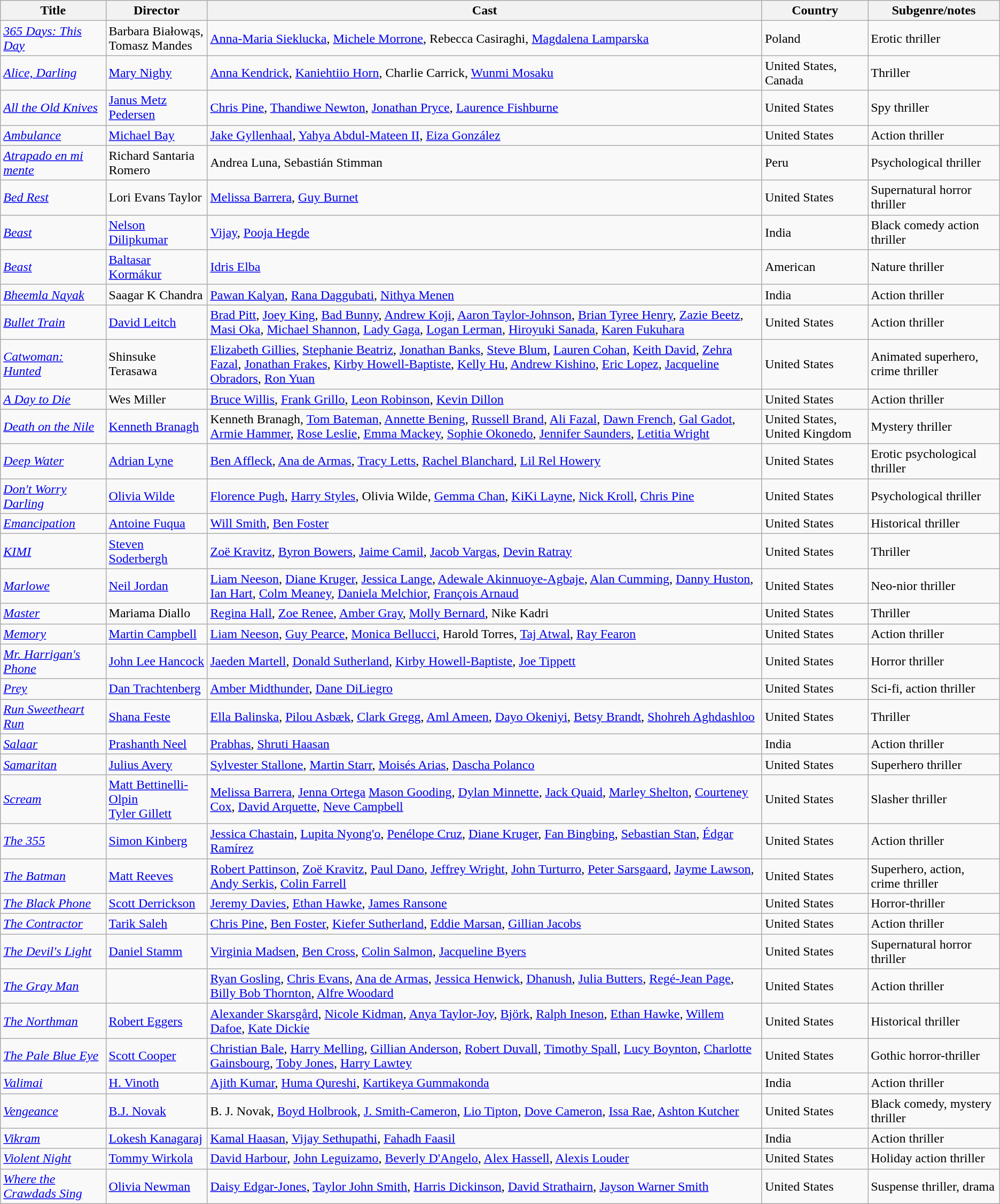<table class="wikitable sortable">
<tr>
<th>Title</th>
<th>Director</th>
<th>Cast</th>
<th>Country</th>
<th>Subgenre/notes</th>
</tr>
<tr>
<td><em><a href='#'>365 Days: This Day</a></em></td>
<td>Barbara Białowąs,<br>Tomasz Mandes</td>
<td><a href='#'>Anna-Maria Sieklucka</a>, <a href='#'>Michele Morrone</a>, Rebecca Casiraghi, <a href='#'>Magdalena Lamparska</a></td>
<td>Poland</td>
<td>Erotic thriller</td>
</tr>
<tr>
<td><em><a href='#'>Alice, Darling</a></em></td>
<td><a href='#'>Mary Nighy</a></td>
<td><a href='#'>Anna Kendrick</a>, <a href='#'>Kaniehtiio Horn</a>, Charlie Carrick, <a href='#'>Wunmi Mosaku</a></td>
<td>United States, Canada</td>
<td>Thriller</td>
</tr>
<tr>
<td><em><a href='#'>All the Old Knives</a></em></td>
<td><a href='#'>Janus Metz Pedersen</a></td>
<td><a href='#'>Chris Pine</a>, <a href='#'>Thandiwe Newton</a>, <a href='#'>Jonathan Pryce</a>, <a href='#'>Laurence Fishburne</a></td>
<td>United States</td>
<td>Spy thriller</td>
</tr>
<tr>
<td><em><a href='#'>Ambulance</a></em></td>
<td><a href='#'>Michael Bay</a></td>
<td><a href='#'>Jake Gyllenhaal</a>, <a href='#'>Yahya Abdul-Mateen II</a>, <a href='#'>Eiza González</a></td>
<td>United States</td>
<td>Action thriller</td>
</tr>
<tr>
<td><em><a href='#'>Atrapado en mi mente</a></em></td>
<td>Richard Santaria Romero</td>
<td>Andrea Luna, Sebastián Stimman</td>
<td>Peru</td>
<td>Psychological thriller</td>
</tr>
<tr>
<td><em><a href='#'>Bed Rest</a></em></td>
<td>Lori Evans Taylor</td>
<td><a href='#'>Melissa Barrera</a>, <a href='#'>Guy Burnet</a></td>
<td>United States</td>
<td>Supernatural horror thriller</td>
</tr>
<tr>
<td><em><a href='#'>Beast</a></em></td>
<td><a href='#'>Nelson Dilipkumar</a></td>
<td><a href='#'>Vijay</a>, <a href='#'>Pooja Hegde</a></td>
<td>India</td>
<td>Black comedy action thriller</td>
</tr>
<tr>
<td><em><a href='#'>Beast</a></em></td>
<td><a href='#'>Baltasar Kormákur</a></td>
<td><a href='#'>Idris Elba</a></td>
<td>American</td>
<td>Nature thriller</td>
</tr>
<tr>
<td><em><a href='#'>Bheemla Nayak</a></em></td>
<td>Saagar K Chandra</td>
<td><a href='#'>Pawan Kalyan</a>, <a href='#'>Rana Daggubati</a>, <a href='#'>Nithya Menen</a></td>
<td>India</td>
<td>Action thriller</td>
</tr>
<tr>
<td><em><a href='#'>Bullet Train</a></em></td>
<td><a href='#'>David Leitch</a></td>
<td><a href='#'>Brad Pitt</a>, <a href='#'>Joey King</a>, <a href='#'>Bad Bunny</a>, <a href='#'>Andrew Koji</a>, <a href='#'>Aaron Taylor-Johnson</a>, <a href='#'>Brian Tyree Henry</a>, <a href='#'>Zazie Beetz</a>, <a href='#'>Masi Oka</a>, <a href='#'>Michael Shannon</a>, <a href='#'>Lady Gaga</a>, <a href='#'>Logan Lerman</a>, <a href='#'>Hiroyuki Sanada</a>, <a href='#'>Karen Fukuhara</a></td>
<td>United States</td>
<td>Action thriller</td>
</tr>
<tr>
<td><em><a href='#'>Catwoman: Hunted</a></em></td>
<td>Shinsuke Terasawa</td>
<td><a href='#'>Elizabeth Gillies</a>, <a href='#'>Stephanie Beatriz</a>, <a href='#'>Jonathan Banks</a>, <a href='#'>Steve Blum</a>, <a href='#'>Lauren Cohan</a>, <a href='#'>Keith David</a>, <a href='#'>Zehra Fazal</a>, <a href='#'>Jonathan Frakes</a>, <a href='#'>Kirby Howell-Baptiste</a>, <a href='#'>Kelly Hu</a>, <a href='#'>Andrew Kishino</a>, <a href='#'>Eric Lopez</a>, <a href='#'>Jacqueline Obradors</a>, <a href='#'>Ron Yuan</a></td>
<td>United States</td>
<td>Animated superhero, crime thriller</td>
</tr>
<tr>
<td><em><a href='#'>A Day to Die</a></em></td>
<td>Wes Miller</td>
<td><a href='#'>Bruce Willis</a>, <a href='#'>Frank Grillo</a>, <a href='#'>Leon Robinson</a>, <a href='#'>Kevin Dillon</a></td>
<td>United States</td>
<td>Action thriller</td>
</tr>
<tr>
<td><em><a href='#'>Death on the Nile</a></em></td>
<td><a href='#'>Kenneth Branagh</a></td>
<td>Kenneth Branagh, <a href='#'>Tom Bateman</a>, <a href='#'>Annette Bening</a>, <a href='#'>Russell Brand</a>, <a href='#'>Ali Fazal</a>, <a href='#'>Dawn French</a>, <a href='#'>Gal Gadot</a>, <a href='#'>Armie Hammer</a>, <a href='#'>Rose Leslie</a>, <a href='#'>Emma Mackey</a>, <a href='#'>Sophie Okonedo</a>, <a href='#'>Jennifer Saunders</a>, <a href='#'>Letitia Wright</a></td>
<td>United States, United Kingdom</td>
<td>Mystery thriller</td>
</tr>
<tr>
<td><em><a href='#'>Deep Water</a></em></td>
<td><a href='#'>Adrian Lyne</a></td>
<td><a href='#'>Ben Affleck</a>, <a href='#'>Ana de Armas</a>, <a href='#'>Tracy Letts</a>, <a href='#'>Rachel Blanchard</a>, <a href='#'>Lil Rel Howery</a></td>
<td>United States</td>
<td>Erotic psychological thriller</td>
</tr>
<tr>
<td><em><a href='#'>Don't Worry Darling</a></em></td>
<td><a href='#'>Olivia Wilde</a></td>
<td><a href='#'>Florence Pugh</a>, <a href='#'>Harry Styles</a>, Olivia Wilde, <a href='#'>Gemma Chan</a>, <a href='#'>KiKi Layne</a>, <a href='#'>Nick Kroll</a>, <a href='#'>Chris Pine</a></td>
<td>United States</td>
<td>Psychological thriller</td>
</tr>
<tr>
<td><em><a href='#'>Emancipation</a></em></td>
<td><a href='#'>Antoine Fuqua</a></td>
<td><a href='#'>Will Smith</a>, <a href='#'>Ben Foster</a></td>
<td>United States</td>
<td>Historical thriller</td>
</tr>
<tr>
<td><em><a href='#'>KIMI</a></em></td>
<td><a href='#'>Steven Soderbergh</a></td>
<td><a href='#'>Zoë Kravitz</a>, <a href='#'>Byron Bowers</a>, <a href='#'>Jaime Camil</a>, <a href='#'>Jacob Vargas</a>, <a href='#'>Devin Ratray</a></td>
<td>United States</td>
<td>Thriller</td>
</tr>
<tr>
<td><em><a href='#'>Marlowe</a></em></td>
<td><a href='#'>Neil Jordan</a></td>
<td><a href='#'>Liam Neeson</a>, <a href='#'>Diane Kruger</a>, <a href='#'>Jessica Lange</a>, <a href='#'>Adewale Akinnuoye-Agbaje</a>, <a href='#'>Alan Cumming</a>, <a href='#'>Danny Huston</a>, <a href='#'>Ian Hart</a>, <a href='#'>Colm Meaney</a>, <a href='#'>Daniela Melchior</a>, <a href='#'>François Arnaud</a></td>
<td>United States</td>
<td>Neo-nior thriller</td>
</tr>
<tr>
<td><em><a href='#'>Master</a></em></td>
<td>Mariama Diallo</td>
<td><a href='#'>Regina Hall</a>, <a href='#'>Zoe Renee</a>, <a href='#'>Amber Gray</a>, <a href='#'>Molly Bernard</a>, Nike Kadri</td>
<td>United States</td>
<td>Thriller</td>
</tr>
<tr>
<td><em><a href='#'>Memory</a></em></td>
<td><a href='#'>Martin Campbell</a></td>
<td><a href='#'>Liam Neeson</a>, <a href='#'>Guy Pearce</a>, <a href='#'>Monica Bellucci</a>, Harold Torres, <a href='#'>Taj Atwal</a>, <a href='#'>Ray Fearon</a></td>
<td>United States</td>
<td>Action thriller</td>
</tr>
<tr>
<td><em><a href='#'>Mr. Harrigan's Phone</a></em></td>
<td><a href='#'>John Lee Hancock</a></td>
<td><a href='#'>Jaeden Martell</a>, <a href='#'>Donald Sutherland</a>, <a href='#'>Kirby Howell-Baptiste</a>, <a href='#'>Joe Tippett</a></td>
<td>United States</td>
<td>Horror thriller</td>
</tr>
<tr>
<td><em><a href='#'>Prey</a></em></td>
<td><a href='#'>Dan Trachtenberg</a></td>
<td><a href='#'>Amber Midthunder</a>, <a href='#'>Dane DiLiegro</a></td>
<td>United States</td>
<td>Sci-fi, action thriller</td>
</tr>
<tr>
<td><em><a href='#'>Run Sweetheart Run</a></em></td>
<td><a href='#'>Shana Feste</a></td>
<td><a href='#'>Ella Balinska</a>, <a href='#'>Pilou Asbæk</a>, <a href='#'>Clark Gregg</a>, <a href='#'>Aml Ameen</a>, <a href='#'>Dayo Okeniyi</a>, <a href='#'>Betsy Brandt</a>, <a href='#'>Shohreh Aghdashloo</a></td>
<td>United States</td>
<td>Thriller</td>
</tr>
<tr>
<td><em><a href='#'>Salaar</a></em></td>
<td><a href='#'>Prashanth Neel</a></td>
<td><a href='#'>Prabhas</a>, <a href='#'>Shruti Haasan</a></td>
<td>India</td>
<td>Action thriller</td>
</tr>
<tr>
<td><em><a href='#'>Samaritan</a></em></td>
<td><a href='#'>Julius Avery</a></td>
<td><a href='#'>Sylvester Stallone</a>, <a href='#'>Martin Starr</a>, <a href='#'>Moisés Arias</a>, <a href='#'>Dascha Polanco</a></td>
<td>United States</td>
<td>Superhero thriller</td>
</tr>
<tr>
<td><em><a href='#'>Scream</a></em></td>
<td><a href='#'>Matt Bettinelli-Olpin</a><br><a href='#'>Tyler Gillett</a></td>
<td><a href='#'>Melissa Barrera</a>, <a href='#'>Jenna Ortega</a> <a href='#'>Mason Gooding</a>, <a href='#'>Dylan Minnette</a>, <a href='#'>Jack Quaid</a>, <a href='#'>Marley Shelton</a>, <a href='#'>Courteney Cox</a>, <a href='#'>David Arquette</a>, <a href='#'>Neve Campbell</a></td>
<td>United States</td>
<td>Slasher thriller</td>
</tr>
<tr>
<td><em><a href='#'>The 355</a></em></td>
<td><a href='#'>Simon Kinberg</a></td>
<td><a href='#'>Jessica Chastain</a>, <a href='#'>Lupita Nyong'o</a>, <a href='#'>Penélope Cruz</a>, <a href='#'>Diane Kruger</a>, <a href='#'>Fan Bingbing</a>, <a href='#'>Sebastian Stan</a>, <a href='#'>Édgar Ramírez</a></td>
<td>United States</td>
<td>Action thriller</td>
</tr>
<tr>
<td><em><a href='#'>The Batman</a></em></td>
<td><a href='#'>Matt Reeves</a></td>
<td><a href='#'>Robert Pattinson</a>, <a href='#'>Zoë Kravitz</a>, <a href='#'>Paul Dano</a>, <a href='#'>Jeffrey Wright</a>, <a href='#'>John Turturro</a>, <a href='#'>Peter Sarsgaard</a>, <a href='#'>Jayme Lawson</a>, <a href='#'>Andy Serkis</a>, <a href='#'>Colin Farrell</a></td>
<td>United States</td>
<td>Superhero, action, crime thriller</td>
</tr>
<tr>
<td><em><a href='#'>The Black Phone</a></em></td>
<td><a href='#'>Scott Derrickson</a></td>
<td><a href='#'>Jeremy Davies</a>, <a href='#'>Ethan Hawke</a>, <a href='#'>James Ransone</a></td>
<td>United States</td>
<td>Horror-thriller</td>
</tr>
<tr>
<td><em><a href='#'>The Contractor</a></em></td>
<td><a href='#'>Tarik Saleh</a></td>
<td><a href='#'>Chris Pine</a>, <a href='#'>Ben Foster</a>, <a href='#'>Kiefer Sutherland</a>, <a href='#'>Eddie Marsan</a>, <a href='#'>Gillian Jacobs</a></td>
<td>United States</td>
<td>Action thriller</td>
</tr>
<tr>
<td><em><a href='#'>The Devil's Light</a></em></td>
<td><a href='#'>Daniel Stamm</a></td>
<td><a href='#'>Virginia Madsen</a>, <a href='#'>Ben Cross</a>, <a href='#'>Colin Salmon</a>, <a href='#'>Jacqueline Byers</a></td>
<td>United States</td>
<td>Supernatural horror thriller</td>
</tr>
<tr>
<td><em><a href='#'>The Gray Man</a></em></td>
<td><a href='#'></a></td>
<td><a href='#'>Ryan Gosling</a>, <a href='#'>Chris Evans</a>, <a href='#'>Ana de Armas</a>, <a href='#'>Jessica Henwick</a>, <a href='#'>Dhanush</a>, <a href='#'>Julia Butters</a>, <a href='#'>Regé-Jean Page</a>, <a href='#'>Billy Bob Thornton</a>, <a href='#'>Alfre Woodard</a></td>
<td>United States</td>
<td>Action thriller</td>
</tr>
<tr>
<td><em><a href='#'>The Northman</a></em></td>
<td><a href='#'>Robert Eggers</a></td>
<td><a href='#'>Alexander Skarsgård</a>, <a href='#'>Nicole Kidman</a>, <a href='#'>Anya Taylor-Joy</a>, <a href='#'>Björk</a>, <a href='#'>Ralph Ineson</a>, <a href='#'>Ethan Hawke</a>, <a href='#'>Willem Dafoe</a>, <a href='#'>Kate Dickie</a></td>
<td>United States</td>
<td>Historical thriller</td>
</tr>
<tr>
<td><em><a href='#'>The Pale Blue Eye</a></em></td>
<td><a href='#'>Scott Cooper</a></td>
<td><a href='#'>Christian Bale</a>, <a href='#'>Harry Melling</a>, <a href='#'>Gillian Anderson</a>, <a href='#'>Robert Duvall</a>, <a href='#'>Timothy Spall</a>, <a href='#'>Lucy Boynton</a>, <a href='#'>Charlotte Gainsbourg</a>, <a href='#'>Toby Jones</a>, <a href='#'>Harry Lawtey</a></td>
<td>United States</td>
<td>Gothic horror-thriller</td>
</tr>
<tr>
<td><em><a href='#'>Valimai</a></em></td>
<td><a href='#'>H. Vinoth</a></td>
<td><a href='#'>Ajith Kumar</a>, <a href='#'>Huma Qureshi</a>, <a href='#'>Kartikeya Gummakonda</a></td>
<td>India</td>
<td>Action thriller</td>
</tr>
<tr>
<td><em><a href='#'>Vengeance</a></em></td>
<td><a href='#'>B.J. Novak</a></td>
<td>B. J. Novak, <a href='#'>Boyd Holbrook</a>, <a href='#'>J. Smith-Cameron</a>, <a href='#'>Lio Tipton</a>, <a href='#'>Dove Cameron</a>, <a href='#'>Issa Rae</a>, <a href='#'>Ashton Kutcher</a></td>
<td>United States</td>
<td>Black comedy, mystery thriller</td>
</tr>
<tr>
<td><em><a href='#'>Vikram</a></em></td>
<td><a href='#'>Lokesh Kanagaraj</a></td>
<td><a href='#'>Kamal Haasan</a>, <a href='#'>Vijay Sethupathi</a>, <a href='#'>Fahadh Faasil</a></td>
<td>India</td>
<td>Action thriller</td>
</tr>
<tr>
<td><em><a href='#'>Violent Night</a></em></td>
<td><a href='#'>Tommy Wirkola</a></td>
<td><a href='#'>David Harbour</a>, <a href='#'>John Leguizamo</a>, <a href='#'>Beverly D'Angelo</a>, <a href='#'>Alex Hassell</a>, <a href='#'>Alexis Louder</a></td>
<td>United States</td>
<td>Holiday action thriller</td>
</tr>
<tr>
<td><em><a href='#'>Where the Crawdads Sing</a></em></td>
<td><a href='#'>Olivia Newman</a></td>
<td><a href='#'>Daisy Edgar-Jones</a>, <a href='#'>Taylor John Smith</a>, <a href='#'>Harris Dickinson</a>, <a href='#'>David Strathairn</a>, <a href='#'>Jayson Warner Smith</a></td>
<td>United States</td>
<td>Suspense thriller, drama</td>
</tr>
</table>
